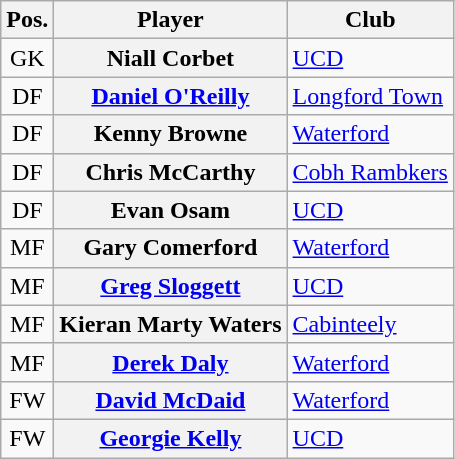<table class="wikitable plainrowheaders" style="text-align: left">
<tr>
<th scope=col>Pos.</th>
<th scope=col>Player</th>
<th scope=col>Club</th>
</tr>
<tr>
<td style=text-align:center>GK</td>
<th scope=row>Niall Corbet </th>
<td><a href='#'>UCD</a></td>
</tr>
<tr>
<td style=text-align:center>DF</td>
<th scope=row><a href='#'>Daniel O'Reilly</a> </th>
<td><a href='#'>Longford Town</a></td>
</tr>
<tr>
<td style=text-align:center>DF</td>
<th scope=row>Kenny Browne </th>
<td><a href='#'>Waterford</a></td>
</tr>
<tr>
<td style=text-align:center>DF</td>
<th scope=row>Chris McCarthy </th>
<td><a href='#'>Cobh Rambkers</a></td>
</tr>
<tr>
<td style=text-align:center>DF</td>
<th scope=row>Evan Osam </th>
<td><a href='#'>UCD</a></td>
</tr>
<tr>
<td style=text-align:center>MF</td>
<th scope=row>Gary Comerford </th>
<td><a href='#'>Waterford</a></td>
</tr>
<tr>
<td style=text-align:center>MF</td>
<th scope=row><a href='#'>Greg Sloggett</a> </th>
<td><a href='#'>UCD</a></td>
</tr>
<tr>
<td style=text-align:center>MF</td>
<th scope=row>Kieran Marty Waters </th>
<td><a href='#'>Cabinteely</a></td>
</tr>
<tr>
<td style=text-align:center>MF</td>
<th scope=row><a href='#'>Derek Daly</a> </th>
<td><a href='#'>Waterford</a></td>
</tr>
<tr>
<td style=text-align:center>FW</td>
<th scope=row><a href='#'>David McDaid</a> </th>
<td><a href='#'>Waterford</a></td>
</tr>
<tr>
<td style=text-align:center>FW</td>
<th scope=row><a href='#'>Georgie Kelly</a> </th>
<td><a href='#'>UCD</a></td>
</tr>
</table>
